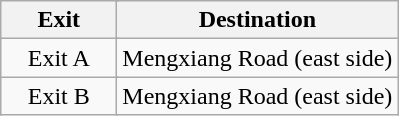<table class="wikitable">
<tr>
<th style="width:70px" colspan="2">Exit</th>
<th>Destination</th>
</tr>
<tr>
<td align="center" colspan="2">Exit A</td>
<td>Mengxiang Road (east side)</td>
</tr>
<tr>
<td align="center" colspan="2">Exit B</td>
<td>Mengxiang Road (east side)</td>
</tr>
</table>
